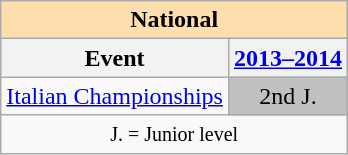<table class="wikitable" style="text-align:center">
<tr>
<th style="background-color: #ffdead; " colspan=2 align=center><strong>National</strong></th>
</tr>
<tr>
<th>Event</th>
<th><a href='#'>2013–2014</a></th>
</tr>
<tr>
<td align=left><a href='#'>Italian Championships</a></td>
<td bgcolor=silver>2nd J.</td>
</tr>
<tr>
<td colspan=2 align=center><small> J. = Junior level </small></td>
</tr>
</table>
